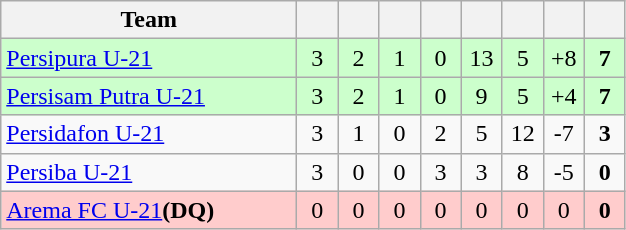<table class="wikitable" style="text-align:center">
<tr>
<th width=190>Team</th>
<th width=20></th>
<th width=20></th>
<th width=20></th>
<th width=20></th>
<th width=20></th>
<th width=20></th>
<th width=20></th>
<th width=20></th>
</tr>
<tr style="background:#cfc;">
<td align=left><a href='#'>Persipura U-21</a></td>
<td>3</td>
<td>2</td>
<td>1</td>
<td>0</td>
<td>13</td>
<td>5</td>
<td>+8</td>
<td><strong>7</strong></td>
</tr>
<tr style="background:#cfc;">
<td align=left><a href='#'>Persisam Putra U-21</a></td>
<td>3</td>
<td>2</td>
<td>1</td>
<td>0</td>
<td>9</td>
<td>5</td>
<td>+4</td>
<td><strong>7</strong></td>
</tr>
<tr>
<td align=left><a href='#'>Persidafon U-21</a></td>
<td>3</td>
<td>1</td>
<td>0</td>
<td>2</td>
<td>5</td>
<td>12</td>
<td>-7</td>
<td><strong>3</strong></td>
</tr>
<tr>
<td align=left><a href='#'>Persiba U-21</a></td>
<td>3</td>
<td>0</td>
<td>0</td>
<td>3</td>
<td>3</td>
<td>8</td>
<td>-5</td>
<td><strong>0</strong></td>
</tr>
<tr style="background:#fcc;">
<td align=left><a href='#'>Arema FC U-21</a><strong>(DQ)</strong></td>
<td>0</td>
<td>0</td>
<td>0</td>
<td>0</td>
<td>0</td>
<td>0</td>
<td>0</td>
<td><strong>0</strong></td>
</tr>
</table>
